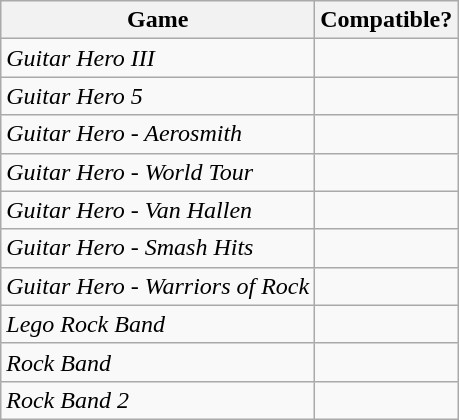<table class="wikitable">
<tr>
<th>Game</th>
<th>Compatible?</th>
</tr>
<tr>
<td><em>Guitar Hero III</em></td>
<td></td>
</tr>
<tr>
<td><em>Guitar Hero 5</em></td>
<td></td>
</tr>
<tr>
<td><em>Guitar Hero - Aerosmith</em></td>
<td></td>
</tr>
<tr>
<td><em>Guitar Hero - World Tour</em></td>
<td></td>
</tr>
<tr>
<td><em>Guitar Hero - Van Hallen</em></td>
<td></td>
</tr>
<tr>
<td><em>Guitar Hero - Smash Hits</em></td>
<td></td>
</tr>
<tr>
<td><em>Guitar Hero - Warriors of Rock</em></td>
<td></td>
</tr>
<tr>
<td><em>Lego Rock Band </em></td>
<td></td>
</tr>
<tr>
<td><em>Rock Band</em></td>
<td></td>
</tr>
<tr>
<td><em>Rock Band 2</em></td>
<td></td>
</tr>
</table>
